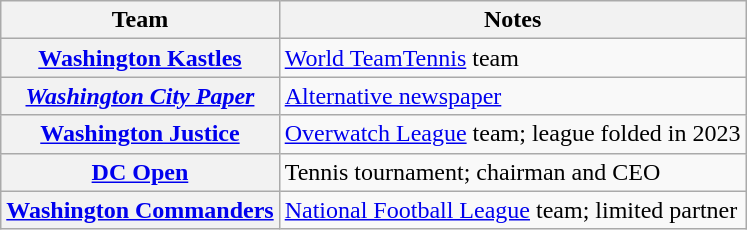<table class="wikitable sortable"  width="auto">
<tr>
<th scope="col">Team</th>
<th scope="col">Notes</th>
</tr>
<tr>
<th scope=rowgroup><a href='#'>Washington Kastles</a></th>
<td><a href='#'>World TeamTennis</a> team</td>
</tr>
<tr>
<th scope=rowgroup><em><a href='#'>Washington City Paper</a></em></th>
<td><a href='#'>Alternative newspaper</a></td>
</tr>
<tr>
<th scope=rowgroup><a href='#'>Washington Justice</a></th>
<td><a href='#'>Overwatch League</a> team; league folded in 2023</td>
</tr>
<tr>
<th scope=rowgroup><a href='#'>DC Open</a></th>
<td>Tennis tournament; chairman and CEO</td>
</tr>
<tr>
<th scope=rowgroup><a href='#'>Washington Commanders</a></th>
<td><a href='#'>National Football League</a> team; limited partner</td>
</tr>
</table>
